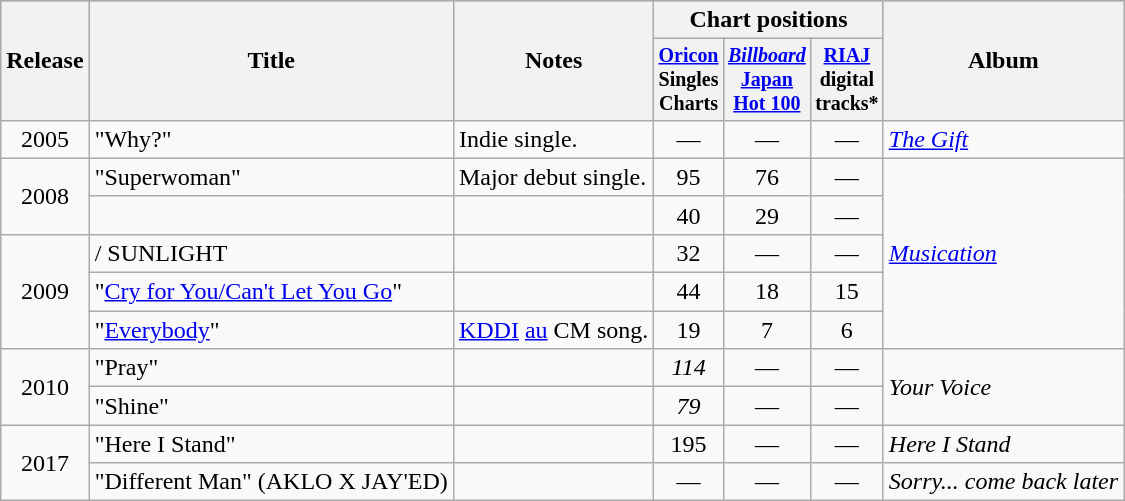<table class="wikitable" style="text-align:center">
<tr bgcolor="#CCCCCC">
<th rowspan="2">Release</th>
<th rowspan="2">Title</th>
<th rowspan="2">Notes</th>
<th colspan="3">Chart positions</th>
<th rowspan="2">Album</th>
</tr>
<tr style="font-size:smaller;">
<th width="35"><a href='#'>Oricon</a> Singles Charts</th>
<th width="35"><em><a href='#'>Billboard</a></em> <a href='#'>Japan Hot 100</a></th>
<th width="35"><a href='#'>RIAJ</a> digital tracks*</th>
</tr>
<tr>
<td rowspan="1">2005</td>
<td align="left">"Why?"</td>
<td align="left">Indie single.</td>
<td>—</td>
<td>—</td>
<td>—</td>
<td align="left" rowspan="1"><em><a href='#'>The Gift</a></em></td>
</tr>
<tr>
<td rowspan="2">2008</td>
<td align="left">"Superwoman"</td>
<td align="left">Major debut single.</td>
<td>95</td>
<td>76</td>
<td>—</td>
<td align="left" rowspan="5"><em><a href='#'>Musication</a></em></td>
</tr>
<tr>
<td align="left"></td>
<td align="left"></td>
<td>40</td>
<td>29</td>
<td>—</td>
</tr>
<tr>
<td rowspan="3">2009</td>
<td align="left">/ SUNLIGHT</td>
<td align="left"></td>
<td>32</td>
<td>—</td>
<td>—</td>
</tr>
<tr>
<td align="left">"<a href='#'>Cry for You/Can't Let You Go</a>"</td>
<td align="left"></td>
<td>44</td>
<td>18</td>
<td>15</td>
</tr>
<tr>
<td align="left">"<a href='#'>Everybody</a>"</td>
<td align="left"><a href='#'>KDDI</a> <a href='#'>au</a> CM song.</td>
<td>19</td>
<td>7</td>
<td>6</td>
</tr>
<tr>
<td rowspan="2">2010</td>
<td align="left">"Pray"</td>
<td align="left"></td>
<td><em>114</em></td>
<td>—</td>
<td>—</td>
<td align="left" rowspan="2"><em>Your Voice</em></td>
</tr>
<tr>
<td align="left">"Shine"</td>
<td align="left"></td>
<td><em>79</em></td>
<td>—</td>
<td>—</td>
</tr>
<tr>
<td rowspan="2">2017</td>
<td align="left">"Here I Stand"</td>
<td align="left"></td>
<td>195</td>
<td>—</td>
<td>—</td>
<td align="left" rowspan="1"><em>Here I Stand</em></td>
</tr>
<tr>
<td align="left">"Different Man" (AKLO X JAY'ED)</td>
<td align="left"></td>
<td>—</td>
<td>—</td>
<td>—</td>
<td align="left" rowspan="1"><em>Sorry... come back later</em></td>
</tr>
</table>
